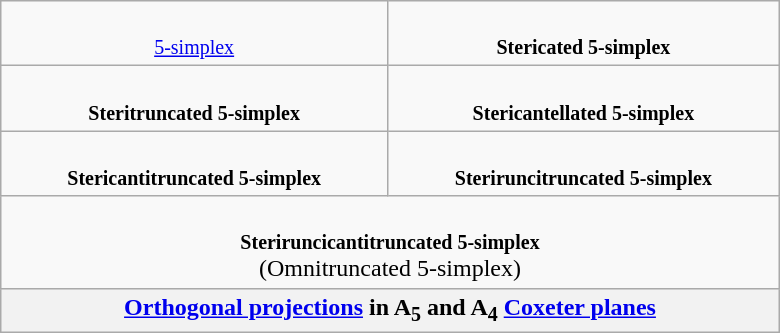<table class=wikitable style="float:right; margin-left:8px; width:520px">
<tr align=center valign=top>
<td> <br><small><a href='#'>5-simplex</a></small><br></td>
<td> <br><small><strong>Stericated 5-simplex</strong></small><br></td>
</tr>
<tr align=center valign=top>
<td> <br><small><strong>Steritruncated 5-simplex</strong></small><br></td>
<td> <br><small><strong>Stericantellated 5-simplex</strong></small><br></td>
</tr>
<tr align=center valign=top>
<td> <br><small><strong>Stericantitruncated 5-simplex</strong></small><br></td>
<td> <br><small><strong>Steriruncitruncated 5-simplex</strong></small><br></td>
</tr>
<tr align=center valign=top>
<td colspan=2> <br><small><strong>Steriruncicantitruncated 5-simplex</strong></small><br>(Omnitruncated 5-simplex)<br></td>
</tr>
<tr>
<th colspan=4><a href='#'>Orthogonal projections</a> in A<sub>5</sub> and A<sub>4</sub> <a href='#'>Coxeter planes</a></th>
</tr>
</table>
